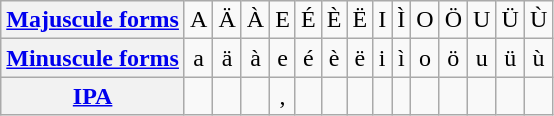<table class="wikitable" style="text-align: center;">
<tr>
<th><strong><a href='#'>Majuscule forms</a></strong></th>
<td>A</td>
<td>Ä</td>
<td>À</td>
<td>E</td>
<td>É</td>
<td>È</td>
<td>Ë</td>
<td>I</td>
<td>Ì</td>
<td>O</td>
<td>Ö</td>
<td>U</td>
<td>Ü</td>
<td>Ù</td>
</tr>
<tr>
<th><strong><a href='#'>Minuscule forms</a></strong></th>
<td>a</td>
<td>ä</td>
<td>à</td>
<td>e</td>
<td>é</td>
<td>è</td>
<td>ë</td>
<td>i</td>
<td>ì</td>
<td>o</td>
<td>ö</td>
<td>u</td>
<td>ü</td>
<td>ù</td>
</tr>
<tr>
<th><strong><a href='#'>IPA</a></strong></th>
<td></td>
<td></td>
<td></td>
<td>, </td>
<td></td>
<td></td>
<td></td>
<td></td>
<td></td>
<td></td>
<td></td>
<td></td>
<td></td>
<td></td>
</tr>
</table>
